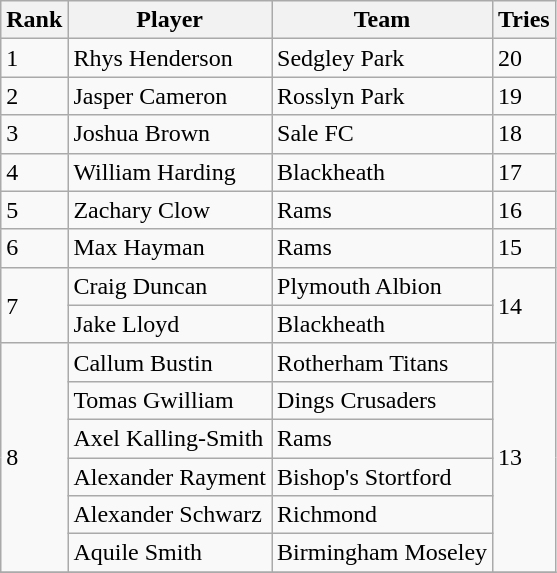<table class="wikitable">
<tr>
<th>Rank</th>
<th>Player</th>
<th>Team</th>
<th>Tries</th>
</tr>
<tr>
<td>1</td>
<td>Rhys Henderson</td>
<td>Sedgley Park</td>
<td>20</td>
</tr>
<tr>
<td>2</td>
<td>Jasper Cameron</td>
<td>Rosslyn Park</td>
<td>19</td>
</tr>
<tr>
<td>3</td>
<td>Joshua Brown</td>
<td>Sale FC</td>
<td>18</td>
</tr>
<tr>
<td>4</td>
<td>William Harding</td>
<td>Blackheath</td>
<td>17</td>
</tr>
<tr>
<td>5</td>
<td>Zachary Clow</td>
<td>Rams</td>
<td>16</td>
</tr>
<tr>
<td>6</td>
<td>Max Hayman</td>
<td>Rams</td>
<td>15</td>
</tr>
<tr>
<td rowspan=2>7</td>
<td>Craig Duncan</td>
<td>Plymouth Albion</td>
<td rowspan=2>14</td>
</tr>
<tr>
<td>Jake Lloyd</td>
<td>Blackheath</td>
</tr>
<tr>
<td rowspan=6>8</td>
<td>Callum Bustin</td>
<td>Rotherham Titans</td>
<td rowspan=6>13</td>
</tr>
<tr>
<td>Tomas Gwilliam</td>
<td>Dings Crusaders</td>
</tr>
<tr>
<td>Axel Kalling-Smith</td>
<td>Rams</td>
</tr>
<tr>
<td>Alexander Rayment</td>
<td>Bishop's Stortford</td>
</tr>
<tr>
<td>Alexander Schwarz</td>
<td>Richmond</td>
</tr>
<tr>
<td>Aquile Smith</td>
<td>Birmingham Moseley</td>
</tr>
<tr>
</tr>
</table>
